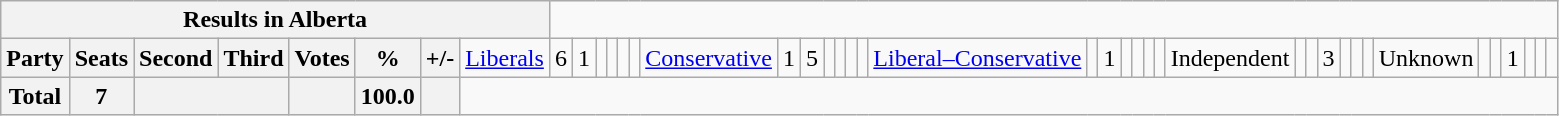<table class="wikitable">
<tr>
<th colspan=9>Results in Alberta</th>
</tr>
<tr>
<th colspan=2>Party</th>
<th>Seats</th>
<th>Second</th>
<th>Third</th>
<th>Votes</th>
<th>%</th>
<th>+/-<br></th>
<td><a href='#'>Liberals</a></td>
<td align="right">6</td>
<td align="right">1</td>
<td align="right"></td>
<td align="right"></td>
<td align="right"></td>
<td align="right"><br></td>
<td><a href='#'>Conservative</a></td>
<td align="right">1</td>
<td align="right">5</td>
<td align="right"></td>
<td align="right"></td>
<td align="right"></td>
<td align="right"><br></td>
<td><a href='#'>Liberal–Conservative</a></td>
<td align="right"></td>
<td align="right">1</td>
<td align="right"></td>
<td align="right"></td>
<td align="right"></td>
<td align="right"><br></td>
<td>Independent</td>
<td align="right"></td>
<td align="right"></td>
<td align="right">3</td>
<td align="right"></td>
<td align="right"></td>
<td align="right"><br></td>
<td>Unknown</td>
<td align="right"></td>
<td align="right"></td>
<td align="right">1</td>
<td align="right"></td>
<td align="right"></td>
<td align="right"></td>
</tr>
<tr>
<th colspan="2">Total</th>
<th>7</th>
<th colspan="2"></th>
<th></th>
<th>100.0</th>
<th></th>
</tr>
</table>
